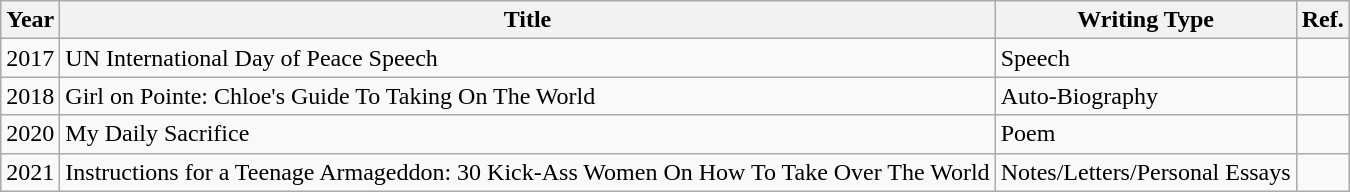<table class="wikitable">
<tr>
<th>Year</th>
<th>Title</th>
<th>Writing Type</th>
<th>Ref.</th>
</tr>
<tr>
<td>2017</td>
<td>UN International Day of Peace Speech</td>
<td>Speech</td>
<td></td>
</tr>
<tr>
<td>2018</td>
<td>Girl on Pointe: Chloe's Guide To Taking On The World</td>
<td>Auto-Biography</td>
<td></td>
</tr>
<tr>
<td>2020</td>
<td>My Daily Sacrifice</td>
<td>Poem</td>
<td></td>
</tr>
<tr>
<td>2021</td>
<td>Instructions for a Teenage Armageddon: 30 Kick-Ass Women On How To Take Over The World</td>
<td>Notes/Letters/Personal Essays</td>
<td></td>
</tr>
</table>
